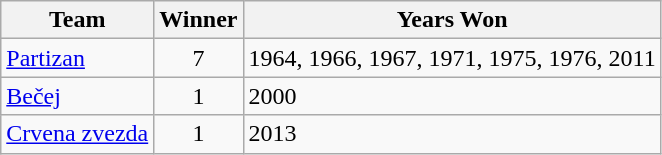<table class="wikitable">
<tr>
<th>Team</th>
<th>Winner</th>
<th>Years Won</th>
</tr>
<tr>
<td><a href='#'>Partizan</a></td>
<td align=center>7</td>
<td>1964, 1966, 1967, 1971, 1975, 1976, 2011</td>
</tr>
<tr>
<td><a href='#'>Bečej</a></td>
<td align=center>1</td>
<td>2000</td>
</tr>
<tr>
<td><a href='#'>Crvena zvezda</a></td>
<td align=center>1</td>
<td>2013</td>
</tr>
</table>
